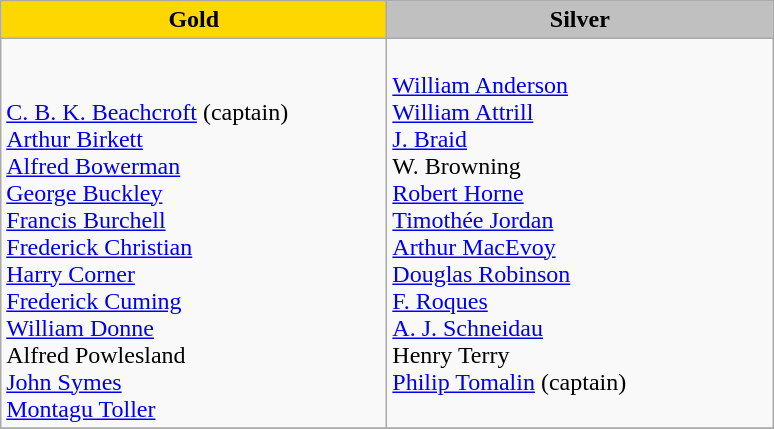<table class="wikitable">
<tr align=center>
<th scope=col style="width:250px; background: gold;">Gold</th>
<th scope=col style="width:250px; background: silver;">Silver</th>
</tr>
<tr valign="top">
<td><br><br><a href='#'>C. B. K. Beachcroft</a> (captain)<br>
<a href='#'>Arthur Birkett</a><br>
<a href='#'>Alfred Bowerman</a><br>
<a href='#'>George Buckley</a><br>
<a href='#'>Francis Burchell</a><br>
<a href='#'>Frederick Christian</a><br>
<a href='#'>Harry Corner</a><br>
<a href='#'>Frederick Cuming</a><br>
<a href='#'>William Donne</a><br>
Alfred Powlesland<br>
<a href='#'>John Symes</a><br>
<a href='#'>Montagu Toller</a></td>
<td><br><a href='#'>William Anderson</a><br>
<a href='#'>William Attrill</a><br>
<a href='#'>J. Braid</a><br>
W. Browning<br>
<a href='#'>Robert Horne</a><br>
<a href='#'>Timothée Jordan</a><br>
<a href='#'>Arthur MacEvoy</a><br>
<a href='#'>Douglas Robinson</a><br>
<a href='#'>F. Roques</a><br>
<a href='#'>A. J. Schneidau</a><br>
Henry Terry<br>
<a href='#'>Philip Tomalin</a> (captain)</td>
</tr>
<tr>
</tr>
</table>
